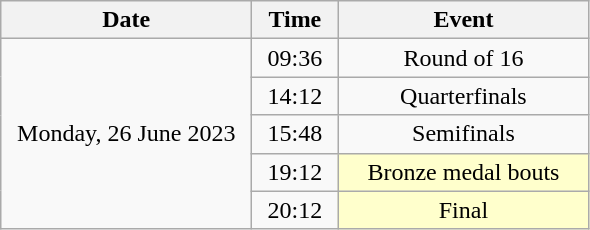<table class = "wikitable" style="text-align:center;">
<tr>
<th width=160>Date</th>
<th width=50>Time</th>
<th width=160>Event</th>
</tr>
<tr>
<td rowspan=5>Monday, 26 June 2023</td>
<td>09:36</td>
<td>Round of 16</td>
</tr>
<tr>
<td>14:12</td>
<td>Quarterfinals</td>
</tr>
<tr>
<td>15:48</td>
<td>Semifinals</td>
</tr>
<tr>
<td>19:12</td>
<td bgcolor=ffffcc>Bronze medal bouts</td>
</tr>
<tr>
<td>20:12</td>
<td bgcolor=ffffcc>Final</td>
</tr>
</table>
